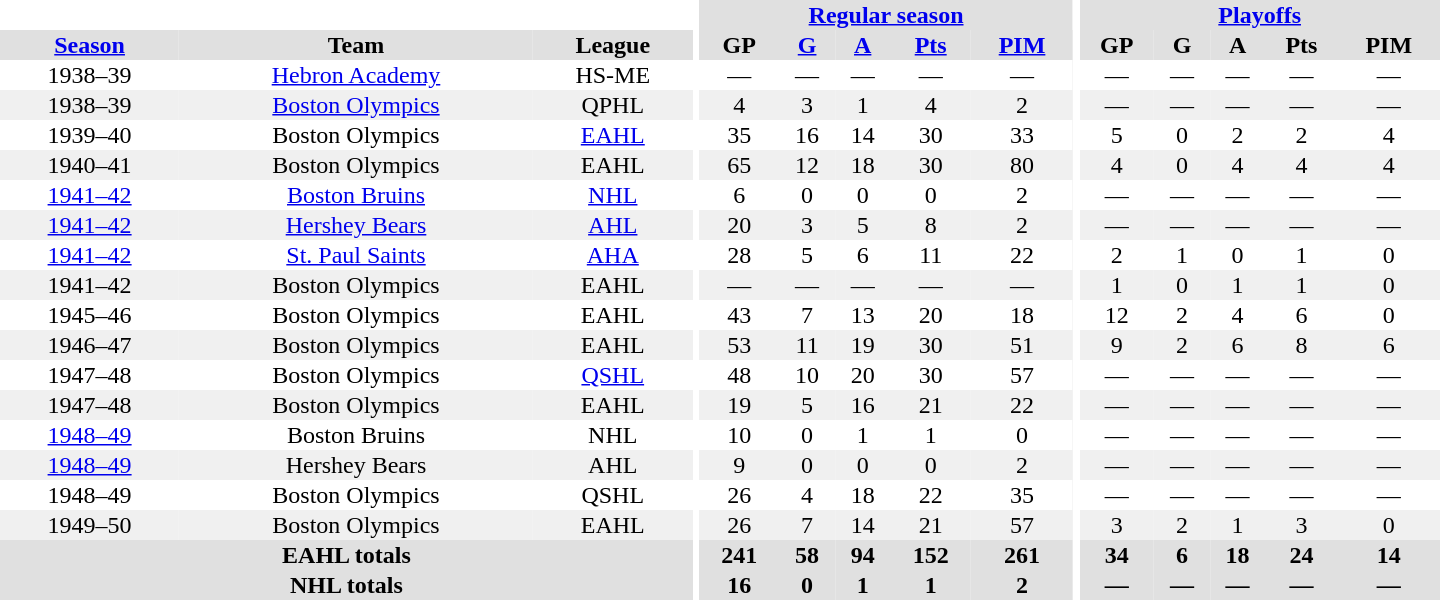<table border="0" cellpadding="1" cellspacing="0" style="text-align:center; width:60em">
<tr bgcolor="#e0e0e0">
<th colspan="3" bgcolor="#ffffff"></th>
<th rowspan="100" bgcolor="#ffffff"></th>
<th colspan="5"><a href='#'>Regular season</a></th>
<th rowspan="100" bgcolor="#ffffff"></th>
<th colspan="5"><a href='#'>Playoffs</a></th>
</tr>
<tr bgcolor="#e0e0e0">
<th><a href='#'>Season</a></th>
<th>Team</th>
<th>League</th>
<th>GP</th>
<th><a href='#'>G</a></th>
<th><a href='#'>A</a></th>
<th><a href='#'>Pts</a></th>
<th><a href='#'>PIM</a></th>
<th>GP</th>
<th>G</th>
<th>A</th>
<th>Pts</th>
<th>PIM</th>
</tr>
<tr>
<td>1938–39</td>
<td><a href='#'>Hebron Academy</a></td>
<td>HS-ME</td>
<td>—</td>
<td>—</td>
<td>—</td>
<td>—</td>
<td>—</td>
<td>—</td>
<td>—</td>
<td>—</td>
<td>—</td>
<td>—</td>
</tr>
<tr bgcolor="#f0f0f0">
<td>1938–39</td>
<td><a href='#'>Boston Olympics</a></td>
<td>QPHL</td>
<td>4</td>
<td>3</td>
<td>1</td>
<td>4</td>
<td>2</td>
<td>—</td>
<td>—</td>
<td>—</td>
<td>—</td>
<td>—</td>
</tr>
<tr>
<td>1939–40</td>
<td>Boston Olympics</td>
<td><a href='#'>EAHL</a></td>
<td>35</td>
<td>16</td>
<td>14</td>
<td>30</td>
<td>33</td>
<td>5</td>
<td>0</td>
<td>2</td>
<td>2</td>
<td>4</td>
</tr>
<tr bgcolor="#f0f0f0">
<td>1940–41</td>
<td>Boston Olympics</td>
<td>EAHL</td>
<td>65</td>
<td>12</td>
<td>18</td>
<td>30</td>
<td>80</td>
<td>4</td>
<td>0</td>
<td>4</td>
<td>4</td>
<td>4</td>
</tr>
<tr>
<td><a href='#'>1941–42</a></td>
<td><a href='#'>Boston Bruins</a></td>
<td><a href='#'>NHL</a></td>
<td>6</td>
<td>0</td>
<td>0</td>
<td>0</td>
<td>2</td>
<td>—</td>
<td>—</td>
<td>—</td>
<td>—</td>
<td>—</td>
</tr>
<tr bgcolor="#f0f0f0">
<td><a href='#'>1941–42</a></td>
<td><a href='#'>Hershey Bears</a></td>
<td><a href='#'>AHL</a></td>
<td>20</td>
<td>3</td>
<td>5</td>
<td>8</td>
<td>2</td>
<td>—</td>
<td>—</td>
<td>—</td>
<td>—</td>
<td>—</td>
</tr>
<tr>
<td><a href='#'>1941–42</a></td>
<td><a href='#'>St. Paul Saints</a></td>
<td><a href='#'>AHA</a></td>
<td>28</td>
<td>5</td>
<td>6</td>
<td>11</td>
<td>22</td>
<td>2</td>
<td>1</td>
<td>0</td>
<td>1</td>
<td>0</td>
</tr>
<tr bgcolor="#f0f0f0">
<td>1941–42</td>
<td>Boston Olympics</td>
<td>EAHL</td>
<td>—</td>
<td>—</td>
<td>—</td>
<td>—</td>
<td>—</td>
<td>1</td>
<td>0</td>
<td>1</td>
<td>1</td>
<td>0</td>
</tr>
<tr>
<td>1945–46</td>
<td>Boston Olympics</td>
<td>EAHL</td>
<td>43</td>
<td>7</td>
<td>13</td>
<td>20</td>
<td>18</td>
<td>12</td>
<td>2</td>
<td>4</td>
<td>6</td>
<td>0</td>
</tr>
<tr bgcolor="#f0f0f0">
<td>1946–47</td>
<td>Boston Olympics</td>
<td>EAHL</td>
<td>53</td>
<td>11</td>
<td>19</td>
<td>30</td>
<td>51</td>
<td>9</td>
<td>2</td>
<td>6</td>
<td>8</td>
<td>6</td>
</tr>
<tr>
<td>1947–48</td>
<td>Boston Olympics</td>
<td><a href='#'>QSHL</a></td>
<td>48</td>
<td>10</td>
<td>20</td>
<td>30</td>
<td>57</td>
<td>—</td>
<td>—</td>
<td>—</td>
<td>—</td>
<td>—</td>
</tr>
<tr bgcolor="#f0f0f0">
<td>1947–48</td>
<td>Boston Olympics</td>
<td>EAHL</td>
<td>19</td>
<td>5</td>
<td>16</td>
<td>21</td>
<td>22</td>
<td>—</td>
<td>—</td>
<td>—</td>
<td>—</td>
<td>—</td>
</tr>
<tr>
<td><a href='#'>1948–49</a></td>
<td>Boston Bruins</td>
<td>NHL</td>
<td>10</td>
<td>0</td>
<td>1</td>
<td>1</td>
<td>0</td>
<td>—</td>
<td>—</td>
<td>—</td>
<td>—</td>
<td>—</td>
</tr>
<tr bgcolor="#f0f0f0">
<td><a href='#'>1948–49</a></td>
<td>Hershey Bears</td>
<td>AHL</td>
<td>9</td>
<td>0</td>
<td>0</td>
<td>0</td>
<td>2</td>
<td>—</td>
<td>—</td>
<td>—</td>
<td>—</td>
<td>—</td>
</tr>
<tr>
<td>1948–49</td>
<td>Boston Olympics</td>
<td>QSHL</td>
<td>26</td>
<td>4</td>
<td>18</td>
<td>22</td>
<td>35</td>
<td>—</td>
<td>—</td>
<td>—</td>
<td>—</td>
<td>—</td>
</tr>
<tr bgcolor="#f0f0f0">
<td>1949–50</td>
<td>Boston Olympics</td>
<td>EAHL</td>
<td>26</td>
<td>7</td>
<td>14</td>
<td>21</td>
<td>57</td>
<td>3</td>
<td>2</td>
<td>1</td>
<td>3</td>
<td>0</td>
</tr>
<tr bgcolor="#e0e0e0">
<th colspan="3">EAHL totals</th>
<th>241</th>
<th>58</th>
<th>94</th>
<th>152</th>
<th>261</th>
<th>34</th>
<th>6</th>
<th>18</th>
<th>24</th>
<th>14</th>
</tr>
<tr bgcolor="#e0e0e0">
<th colspan="3">NHL totals</th>
<th>16</th>
<th>0</th>
<th>1</th>
<th>1</th>
<th>2</th>
<th>—</th>
<th>—</th>
<th>—</th>
<th>—</th>
<th>—</th>
</tr>
</table>
